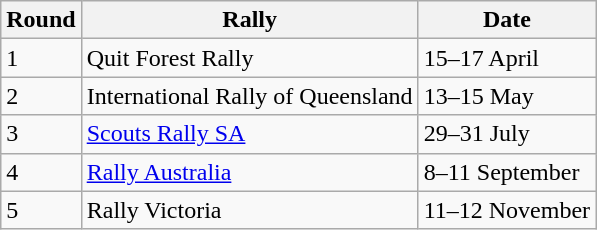<table class="wikitable" border="1">
<tr>
<th>Round</th>
<th>Rally</th>
<th>Date</th>
</tr>
<tr>
<td>1</td>
<td>Quit Forest Rally</td>
<td>15–17 April</td>
</tr>
<tr>
<td>2</td>
<td>International Rally of Queensland</td>
<td>13–15 May</td>
</tr>
<tr>
<td>3</td>
<td><a href='#'>Scouts Rally SA</a></td>
<td>29–31 July</td>
</tr>
<tr>
<td>4</td>
<td><a href='#'>Rally Australia</a></td>
<td>8–11 September</td>
</tr>
<tr>
<td>5</td>
<td>Rally Victoria</td>
<td>11–12 November</td>
</tr>
</table>
